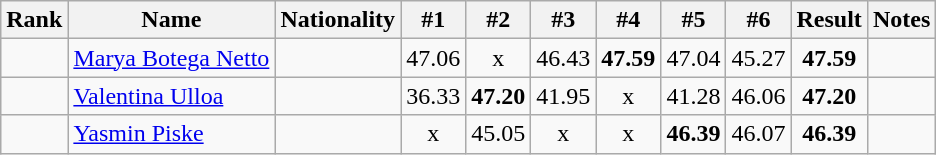<table class="wikitable sortable" style="text-align:center">
<tr>
<th>Rank</th>
<th>Name</th>
<th>Nationality</th>
<th>#1</th>
<th>#2</th>
<th>#3</th>
<th>#4</th>
<th>#5</th>
<th>#6</th>
<th>Result</th>
<th>Notes</th>
</tr>
<tr>
<td></td>
<td align=left><a href='#'>Marya Botega Netto</a></td>
<td align=left></td>
<td>47.06</td>
<td>x</td>
<td>46.43</td>
<td><strong>47.59</strong></td>
<td>47.04</td>
<td>45.27</td>
<td><strong>47.59</strong></td>
<td></td>
</tr>
<tr>
<td></td>
<td align=left><a href='#'>Valentina Ulloa</a></td>
<td align=left></td>
<td>36.33</td>
<td><strong>47.20</strong></td>
<td>41.95</td>
<td>x</td>
<td>41.28</td>
<td>46.06</td>
<td><strong>47.20</strong></td>
<td></td>
</tr>
<tr>
<td></td>
<td align=left><a href='#'>Yasmin Piske</a></td>
<td align=left></td>
<td>x</td>
<td>45.05</td>
<td>x</td>
<td>x</td>
<td><strong>46.39</strong></td>
<td>46.07</td>
<td><strong>46.39</strong></td>
<td></td>
</tr>
</table>
